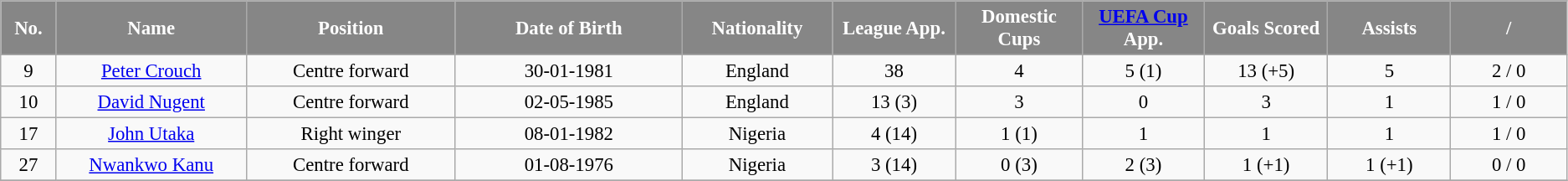<table class="wikitable" bgcolor="#f7f8ff" style="font-size: 95%; text-align:center">
<tr bgcolor="#868686" style="color: #ffffff">
<td width="40" align="center"><strong>No.</strong></td>
<td width="160" align="center"><strong>Name</strong></td>
<td width="180" align="center"><strong>Position</strong></td>
<td width="200" align="center"><strong>Date of Birth</strong></td>
<td width="120" align="center"><strong>Nationality</strong></td>
<td width="100" align="center"><strong>League App.</strong></td>
<td width="100" align="center"><strong>Domestic Cups</strong></td>
<td width="100" align="center"><strong><a href='#'>UEFA Cup</a> App.</strong></td>
<td width="100" align="center"><strong>Goals Scored</strong></td>
<td width="100" align="center"><strong>Assists</strong></td>
<td width="100" align="center"><strong> / </strong></td>
</tr>
<tr bgcolor=>
<td>9</td>
<td><a href='#'>Peter Crouch</a></td>
<td>Centre forward</td>
<td>30-01-1981</td>
<td> England</td>
<td>38</td>
<td>4</td>
<td>5 (1)</td>
<td>13 (+5)</td>
<td>5</td>
<td>2 / 0</td>
</tr>
<tr bgcolor=>
<td>10</td>
<td><a href='#'>David Nugent</a></td>
<td>Centre forward</td>
<td>02-05-1985</td>
<td> England</td>
<td>13 (3)</td>
<td>3</td>
<td>0</td>
<td>3</td>
<td>1</td>
<td>1 / 0</td>
</tr>
<tr bgcolor=>
<td>17</td>
<td><a href='#'>John Utaka</a></td>
<td>Right winger</td>
<td>08-01-1982</td>
<td> Nigeria</td>
<td>4 (14)</td>
<td>1 (1)</td>
<td>1</td>
<td>1</td>
<td>1</td>
<td>1 / 0</td>
</tr>
<tr bgcolor=>
<td>27</td>
<td><a href='#'>Nwankwo Kanu</a></td>
<td>Centre forward</td>
<td>01-08-1976</td>
<td> Nigeria</td>
<td>3 (14)</td>
<td>0 (3)</td>
<td>2 (3)</td>
<td>1 (+1)</td>
<td>1 (+1)</td>
<td>0 / 0</td>
</tr>
<tr bgcolor=>
</tr>
</table>
